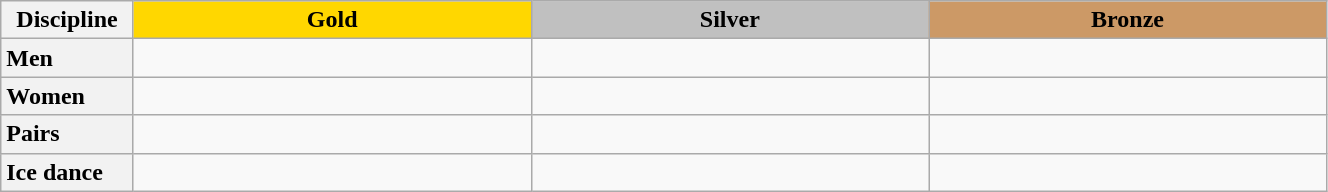<table class="wikitable unsortable" style="text-align:left; width:70%">
<tr>
<th scope="col" style="text-align:center; width:10%">Discipline</th>
<td scope="col" style="text-align:center; width:30%; background:gold"><strong>Gold</strong></td>
<td scope="col" style="text-align:center; width:30%; background:silver"><strong>Silver</strong></td>
<td scope="col" style="text-align:center; width:30%; background:#c96"><strong>Bronze</strong></td>
</tr>
<tr>
<th scope="row" style="text-align:left">Men</th>
<td></td>
<td></td>
<td></td>
</tr>
<tr>
<th scope="row" style="text-align:left">Women</th>
<td></td>
<td></td>
<td></td>
</tr>
<tr>
<th scope="row" style="text-align:left">Pairs</th>
<td></td>
<td></td>
<td></td>
</tr>
<tr>
<th scope="row" style="text-align:left">Ice dance</th>
<td></td>
<td></td>
<td></td>
</tr>
</table>
